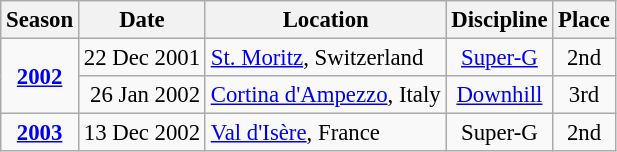<table class="wikitable" style="text-align:center; font-size:95%;">
<tr>
<th>Season</th>
<th>Date</th>
<th>Location</th>
<th>Discipline</th>
<th>Place</th>
</tr>
<tr>
<td rowspan=2><strong><a href='#'>2002</a></strong></td>
<td align=right>22 Dec 2001</td>
<td align=left> <a href='#'>St. Moritz</a>, Switzerland</td>
<td><a href='#'>Super-G</a></td>
<td>2nd</td>
</tr>
<tr>
<td align=right>26 Jan 2002</td>
<td align=left> <a href='#'>Cortina d'Ampezzo</a>, Italy</td>
<td><a href='#'>Downhill</a></td>
<td>3rd</td>
</tr>
<tr>
<td><strong><a href='#'>2003</a></strong></td>
<td align=right>13 Dec 2002</td>
<td align=left> <a href='#'>Val d'Isère</a>, France</td>
<td>Super-G</td>
<td>2nd</td>
</tr>
</table>
